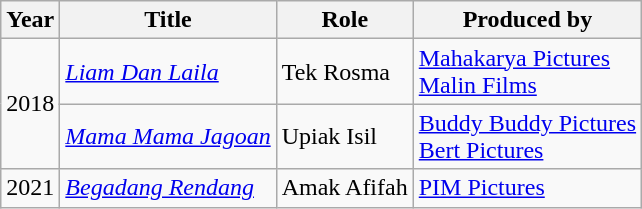<table class="wikitable sortable">
<tr>
<th>Year</th>
<th>Title</th>
<th>Role</th>
<th>Produced by</th>
</tr>
<tr>
<td rowspan="2">2018</td>
<td><em><a href='#'>Liam Dan Laila</a></em></td>
<td>Tek Rosma</td>
<td><a href='#'>Mahakarya Pictures</a><br><a href='#'>Malin Films</a></td>
</tr>
<tr>
<td><em><a href='#'>Mama Mama Jagoan</a></em></td>
<td>Upiak Isil</td>
<td><a href='#'>Buddy Buddy Pictures</a><br><a href='#'>Bert Pictures</a></td>
</tr>
<tr>
<td>2021</td>
<td><em><a href='#'>Begadang Rendang</a></em></td>
<td>Amak Afifah</td>
<td><a href='#'>PIM Pictures</a></td>
</tr>
</table>
